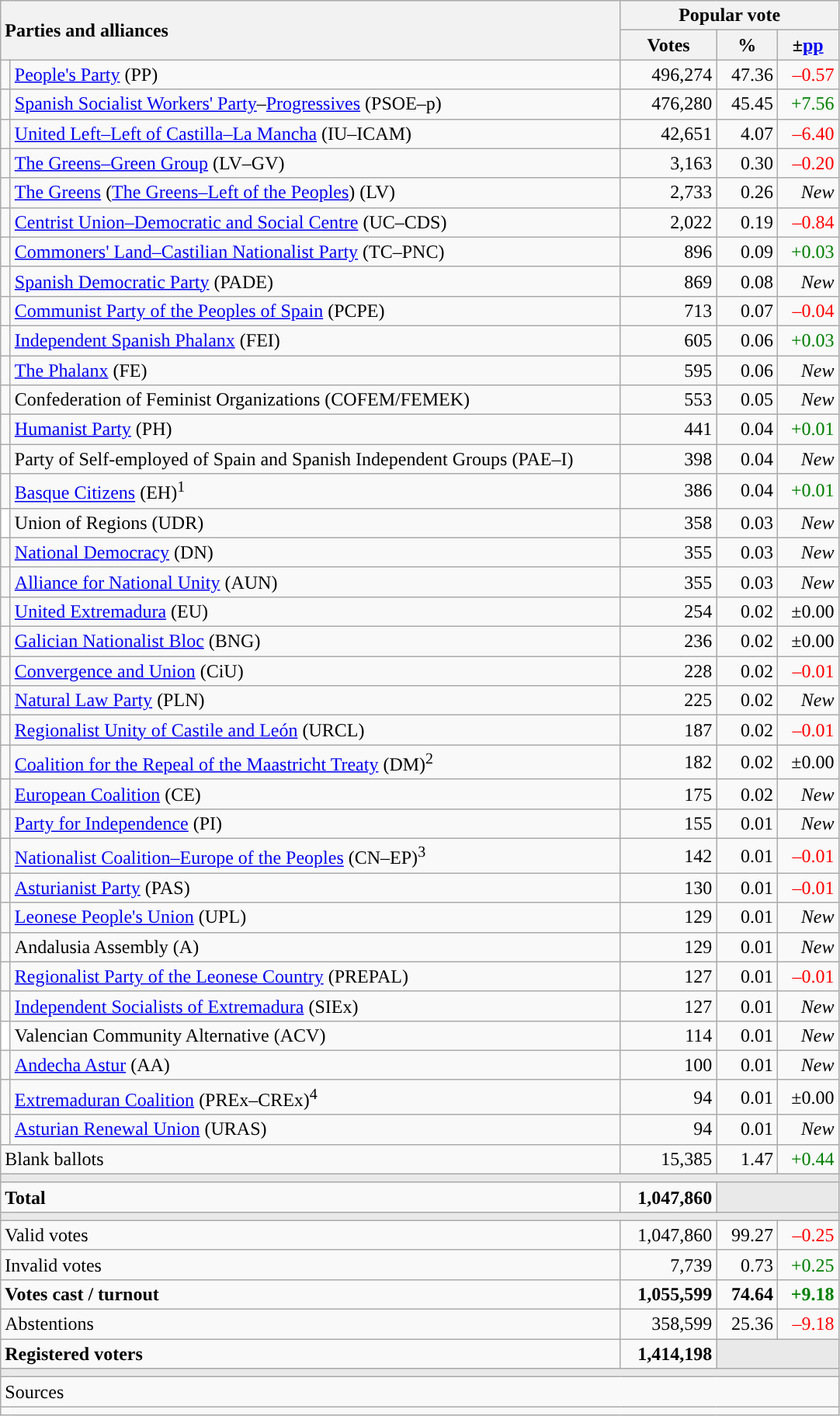<table class="wikitable" style="text-align:right">
<tr>
<th style="text-align:left;" rowspan="2" colspan="2" width="525">Parties and alliances</th>
<th colspan="3">Popular vote</th>
</tr>
<tr>
<th width="75">Votes</th>
<th width="45">%</th>
<th width="45">±<a href='#'>pp</a></th>
</tr>
<tr>
<td width="1" style="color:inherit;background:"></td>
<td align="left"><a href='#'>People's Party</a> (PP)</td>
<td>496,274</td>
<td>47.36</td>
<td style="color:red;">–0.57</td>
</tr>
<tr>
<td style="color:inherit;background:"></td>
<td align="left"><a href='#'>Spanish Socialist Workers' Party</a>–<a href='#'>Progressives</a> (PSOE–p)</td>
<td>476,280</td>
<td>45.45</td>
<td style="color:green;">+7.56</td>
</tr>
<tr>
<td style="color:inherit;background:"></td>
<td align="left"><a href='#'>United Left–Left of Castilla–La Mancha</a> (IU–ICAM)</td>
<td>42,651</td>
<td>4.07</td>
<td style="color:red;">–6.40</td>
</tr>
<tr>
<td style="color:inherit;background:"></td>
<td align="left"><a href='#'>The Greens–Green Group</a> (LV–GV)</td>
<td>3,163</td>
<td>0.30</td>
<td style="color:red;">–0.20</td>
</tr>
<tr>
<td style="color:inherit;background:"></td>
<td align="left"><a href='#'>The Greens</a> (<a href='#'>The Greens–Left of the Peoples</a>) (LV)</td>
<td>2,733</td>
<td>0.26</td>
<td><em>New</em></td>
</tr>
<tr>
<td style="color:inherit;background:"></td>
<td align="left"><a href='#'>Centrist Union–Democratic and Social Centre</a> (UC–CDS)</td>
<td>2,022</td>
<td>0.19</td>
<td style="color:red;">–0.84</td>
</tr>
<tr>
<td style="color:inherit;background:"></td>
<td align="left"><a href='#'>Commoners' Land–Castilian Nationalist Party</a> (TC–PNC)</td>
<td>896</td>
<td>0.09</td>
<td style="color:green;">+0.03</td>
</tr>
<tr>
<td style="color:inherit;background:"></td>
<td align="left"><a href='#'>Spanish Democratic Party</a> (PADE)</td>
<td>869</td>
<td>0.08</td>
<td><em>New</em></td>
</tr>
<tr>
<td style="color:inherit;background:"></td>
<td align="left"><a href='#'>Communist Party of the Peoples of Spain</a> (PCPE)</td>
<td>713</td>
<td>0.07</td>
<td style="color:red;">–0.04</td>
</tr>
<tr>
<td style="color:inherit;background:"></td>
<td align="left"><a href='#'>Independent Spanish Phalanx</a> (FEI)</td>
<td>605</td>
<td>0.06</td>
<td style="color:green;">+0.03</td>
</tr>
<tr>
<td style="color:inherit;background:"></td>
<td align="left"><a href='#'>The Phalanx</a> (FE)</td>
<td>595</td>
<td>0.06</td>
<td><em>New</em></td>
</tr>
<tr>
<td style="color:inherit;background:"></td>
<td align="left">Confederation of Feminist Organizations (COFEM/FEMEK)</td>
<td>553</td>
<td>0.05</td>
<td><em>New</em></td>
</tr>
<tr>
<td style="color:inherit;background:"></td>
<td align="left"><a href='#'>Humanist Party</a> (PH)</td>
<td>441</td>
<td>0.04</td>
<td style="color:green;">+0.01</td>
</tr>
<tr>
<td style="color:inherit;background:"></td>
<td align="left">Party of Self-employed of Spain and Spanish Independent Groups (PAE–I)</td>
<td>398</td>
<td>0.04</td>
<td><em>New</em></td>
</tr>
<tr>
<td style="color:inherit;background:"></td>
<td align="left"><a href='#'>Basque Citizens</a> (EH)<sup>1</sup></td>
<td>386</td>
<td>0.04</td>
<td style="color:green;">+0.01</td>
</tr>
<tr>
<td bgcolor="white"></td>
<td align="left">Union of Regions (UDR)</td>
<td>358</td>
<td>0.03</td>
<td><em>New</em></td>
</tr>
<tr>
<td style="color:inherit;background:"></td>
<td align="left"><a href='#'>National Democracy</a> (DN)</td>
<td>355</td>
<td>0.03</td>
<td><em>New</em></td>
</tr>
<tr>
<td style="color:inherit;background:"></td>
<td align="left"><a href='#'>Alliance for National Unity</a> (AUN)</td>
<td>355</td>
<td>0.03</td>
<td><em>New</em></td>
</tr>
<tr>
<td style="color:inherit;background:"></td>
<td align="left"><a href='#'>United Extremadura</a> (EU)</td>
<td>254</td>
<td>0.02</td>
<td>±0.00</td>
</tr>
<tr>
<td style="color:inherit;background:"></td>
<td align="left"><a href='#'>Galician Nationalist Bloc</a> (BNG)</td>
<td>236</td>
<td>0.02</td>
<td>±0.00</td>
</tr>
<tr>
<td style="color:inherit;background:"></td>
<td align="left"><a href='#'>Convergence and Union</a> (CiU)</td>
<td>228</td>
<td>0.02</td>
<td style="color:red;">–0.01</td>
</tr>
<tr>
<td style="color:inherit;background:"></td>
<td align="left"><a href='#'>Natural Law Party</a> (PLN)</td>
<td>225</td>
<td>0.02</td>
<td><em>New</em></td>
</tr>
<tr>
<td style="color:inherit;background:"></td>
<td align="left"><a href='#'>Regionalist Unity of Castile and León</a> (URCL)</td>
<td>187</td>
<td>0.02</td>
<td style="color:red;">–0.01</td>
</tr>
<tr>
<td style="color:inherit;background:"></td>
<td align="left"><a href='#'>Coalition for the Repeal of the Maastricht Treaty</a> (DM)<sup>2</sup></td>
<td>182</td>
<td>0.02</td>
<td>±0.00</td>
</tr>
<tr>
<td style="color:inherit;background:"></td>
<td align="left"><a href='#'>European Coalition</a> (CE)</td>
<td>175</td>
<td>0.02</td>
<td><em>New</em></td>
</tr>
<tr>
<td style="color:inherit;background:"></td>
<td align="left"><a href='#'>Party for Independence</a> (PI)</td>
<td>155</td>
<td>0.01</td>
<td><em>New</em></td>
</tr>
<tr>
<td style="color:inherit;background:"></td>
<td align="left"><a href='#'>Nationalist Coalition–Europe of the Peoples</a> (CN–EP)<sup>3</sup></td>
<td>142</td>
<td>0.01</td>
<td style="color:red;">–0.01</td>
</tr>
<tr>
<td style="color:inherit;background:"></td>
<td align="left"><a href='#'>Asturianist Party</a> (PAS)</td>
<td>130</td>
<td>0.01</td>
<td style="color:red;">–0.01</td>
</tr>
<tr>
<td style="color:inherit;background:"></td>
<td align="left"><a href='#'>Leonese People's Union</a> (UPL)</td>
<td>129</td>
<td>0.01</td>
<td><em>New</em></td>
</tr>
<tr>
<td style="color:inherit;background:"></td>
<td align="left">Andalusia Assembly (A)</td>
<td>129</td>
<td>0.01</td>
<td><em>New</em></td>
</tr>
<tr>
<td style="color:inherit;background:"></td>
<td align="left"><a href='#'>Regionalist Party of the Leonese Country</a> (PREPAL)</td>
<td>127</td>
<td>0.01</td>
<td style="color:red;">–0.01</td>
</tr>
<tr>
<td style="color:inherit;background:"></td>
<td align="left"><a href='#'>Independent Socialists of Extremadura</a> (SIEx)</td>
<td>127</td>
<td>0.01</td>
<td><em>New</em></td>
</tr>
<tr>
<td bgcolor="white"></td>
<td align="left">Valencian Community Alternative (ACV)</td>
<td>114</td>
<td>0.01</td>
<td><em>New</em></td>
</tr>
<tr>
<td style="color:inherit;background:"></td>
<td align="left"><a href='#'>Andecha Astur</a> (AA)</td>
<td>100</td>
<td>0.01</td>
<td><em>New</em></td>
</tr>
<tr>
<td style="color:inherit;background:"></td>
<td align="left"><a href='#'>Extremaduran Coalition</a> (PREx–CREx)<sup>4</sup></td>
<td>94</td>
<td>0.01</td>
<td>±0.00</td>
</tr>
<tr>
<td style="color:inherit;background:"></td>
<td align="left"><a href='#'>Asturian Renewal Union</a> (URAS)</td>
<td>94</td>
<td>0.01</td>
<td><em>New</em></td>
</tr>
<tr>
<td align="left" colspan="2">Blank ballots</td>
<td>15,385</td>
<td>1.47</td>
<td style="color:green;">+0.44</td>
</tr>
<tr>
<td colspan="5" bgcolor="#E9E9E9"></td>
</tr>
<tr style="font-weight:bold;">
<td align="left" colspan="2">Total</td>
<td>1,047,860</td>
<td bgcolor="#E9E9E9" colspan="2"></td>
</tr>
<tr>
<td colspan="5" bgcolor="#E9E9E9"></td>
</tr>
<tr>
<td align="left" colspan="2">Valid votes</td>
<td>1,047,860</td>
<td>99.27</td>
<td style="color:red;">–0.25</td>
</tr>
<tr>
<td align="left" colspan="2">Invalid votes</td>
<td>7,739</td>
<td>0.73</td>
<td style="color:green;">+0.25</td>
</tr>
<tr style="font-weight:bold;">
<td align="left" colspan="2">Votes cast / turnout</td>
<td>1,055,599</td>
<td>74.64</td>
<td style="color:green;">+9.18</td>
</tr>
<tr>
<td align="left" colspan="2">Abstentions</td>
<td>358,599</td>
<td>25.36</td>
<td style="color:red;">–9.18</td>
</tr>
<tr style="font-weight:bold;">
<td align="left" colspan="2">Registered voters</td>
<td>1,414,198</td>
<td bgcolor="#E9E9E9" colspan="2"></td>
</tr>
<tr>
<td colspan="5" bgcolor="#E9E9E9"></td>
</tr>
<tr>
<td align="left" colspan="5">Sources</td>
</tr>
<tr>
<td colspan="5" style="text-align:left; max-width:680px;"></td>
</tr>
</table>
